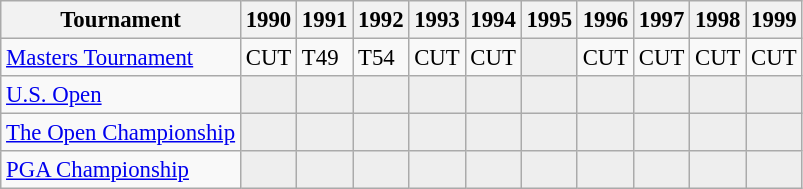<table class="wikitable" style="font-size:95%;">
<tr>
<th>Tournament</th>
<th>1990</th>
<th>1991</th>
<th>1992</th>
<th>1993</th>
<th>1994</th>
<th>1995</th>
<th>1996</th>
<th>1997</th>
<th>1998</th>
<th>1999</th>
</tr>
<tr>
<td align=left><a href='#'>Masters Tournament</a></td>
<td>CUT</td>
<td>T49</td>
<td>T54</td>
<td>CUT</td>
<td>CUT</td>
<td style="background:#eeeeee;"></td>
<td>CUT</td>
<td>CUT</td>
<td>CUT</td>
<td>CUT</td>
</tr>
<tr>
<td align=left><a href='#'>U.S. Open</a></td>
<td style="background:#eeeeee;"></td>
<td style="background:#eeeeee;"></td>
<td style="background:#eeeeee;"></td>
<td style="background:#eeeeee;"></td>
<td style="background:#eeeeee;"></td>
<td style="background:#eeeeee;"></td>
<td style="background:#eeeeee;"></td>
<td style="background:#eeeeee;"></td>
<td style="background:#eeeeee;"></td>
<td style="background:#eeeeee;"></td>
</tr>
<tr>
<td align=left><a href='#'>The Open Championship</a></td>
<td style="background:#eeeeee;"></td>
<td style="background:#eeeeee;"></td>
<td style="background:#eeeeee;"></td>
<td style="background:#eeeeee;"></td>
<td style="background:#eeeeee;"></td>
<td style="background:#eeeeee;"></td>
<td style="background:#eeeeee;"></td>
<td style="background:#eeeeee;"></td>
<td style="background:#eeeeee;"></td>
<td style="background:#eeeeee;"></td>
</tr>
<tr>
<td align=left><a href='#'>PGA Championship</a></td>
<td style="background:#eeeeee;"></td>
<td style="background:#eeeeee;"></td>
<td style="background:#eeeeee;"></td>
<td style="background:#eeeeee;"></td>
<td style="background:#eeeeee;"></td>
<td style="background:#eeeeee;"></td>
<td style="background:#eeeeee;"></td>
<td style="background:#eeeeee;"></td>
<td style="background:#eeeeee;"></td>
<td style="background:#eeeeee;"></td>
</tr>
</table>
